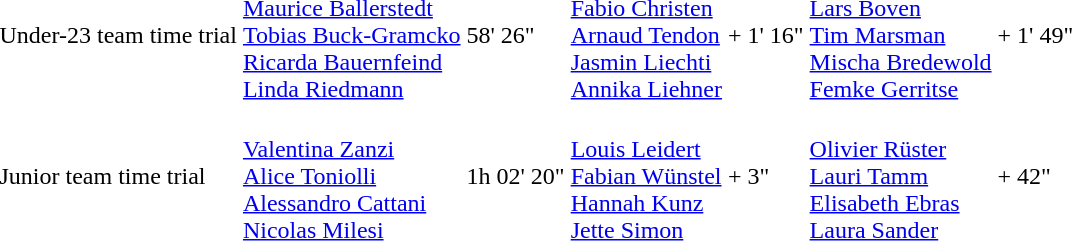<table>
<tr>
<td>Under-23 team time trial</td>
<td><br><a href='#'>Maurice Ballerstedt</a><br><a href='#'>Tobias Buck-Gramcko</a><br><a href='#'>Ricarda Bauernfeind</a><br><a href='#'>Linda Riedmann</a></td>
<td>58' 26"</td>
<td><br><a href='#'>Fabio Christen</a><br><a href='#'>Arnaud Tendon</a><br><a href='#'>Jasmin Liechti</a><br><a href='#'>Annika Liehner</a></td>
<td>+ 1' 16"</td>
<td><br><a href='#'>Lars Boven</a><br><a href='#'>Tim Marsman</a><br><a href='#'>Mischa Bredewold</a><br><a href='#'>Femke Gerritse</a></td>
<td>+ 1' 49"</td>
</tr>
<tr>
<td>Junior team time trial</td>
<td><br><a href='#'>Valentina Zanzi</a><br><a href='#'>Alice Toniolli</a><br><a href='#'>Alessandro Cattani</a><br><a href='#'>Nicolas Milesi</a></td>
<td>1h 02' 20"</td>
<td><br><a href='#'>Louis Leidert</a><br><a href='#'>Fabian Wünstel</a><br><a href='#'>Hannah Kunz</a><br><a href='#'>Jette Simon</a></td>
<td>+ 3"</td>
<td><br><a href='#'>Olivier Rüster</a><br><a href='#'>Lauri Tamm</a><br><a href='#'>Elisabeth Ebras</a><br><a href='#'>Laura Sander</a></td>
<td>+ 42"</td>
</tr>
</table>
